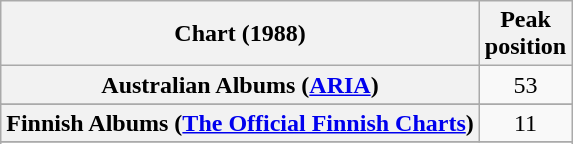<table class="wikitable sortable plainrowheaders" style="text-align:center">
<tr>
<th scope="col">Chart (1988)</th>
<th scope="col">Peak<br>position</th>
</tr>
<tr>
<th scope="row">Australian Albums (<a href='#'>ARIA</a>)</th>
<td style="text-align:center;">53</td>
</tr>
<tr>
</tr>
<tr>
</tr>
<tr>
<th scope="row">Finnish Albums (<a href='#'>The Official Finnish Charts</a>)</th>
<td align="center">11</td>
</tr>
<tr>
</tr>
<tr>
</tr>
<tr>
</tr>
<tr>
</tr>
</table>
